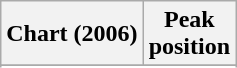<table class="wikitable sortable plainrowheaders" style="text-align:center">
<tr>
<th>Chart (2006)</th>
<th>Peak<br>position</th>
</tr>
<tr>
</tr>
<tr>
</tr>
<tr>
</tr>
</table>
